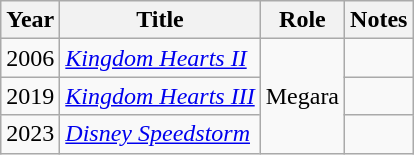<table class="wikitable">
<tr>
<th>Year</th>
<th>Title</th>
<th>Role</th>
<th>Notes</th>
</tr>
<tr>
<td>2006</td>
<td><em><a href='#'>Kingdom Hearts II</a></em></td>
<td rowspan="3">Megara</td>
<td></td>
</tr>
<tr>
<td>2019</td>
<td><em><a href='#'>Kingdom Hearts III</a></em></td>
<td></td>
</tr>
<tr>
<td>2023</td>
<td><em><a href='#'>Disney Speedstorm</a></em></td>
<td></td>
</tr>
</table>
